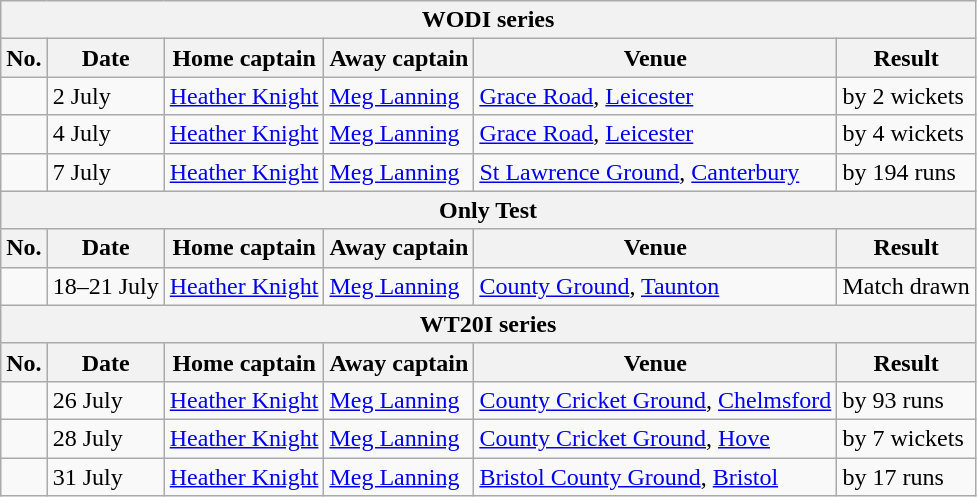<table class="wikitable">
<tr>
<th colspan="6">WODI series</th>
</tr>
<tr>
<th>No.</th>
<th>Date</th>
<th>Home captain</th>
<th>Away captain</th>
<th>Venue</th>
<th>Result</th>
</tr>
<tr>
<td></td>
<td>2 July</td>
<td><a href='#'>Heather Knight</a></td>
<td><a href='#'>Meg Lanning</a></td>
<td><a href='#'>Grace Road</a>, <a href='#'>Leicester</a></td>
<td> by 2 wickets</td>
</tr>
<tr>
<td></td>
<td>4 July</td>
<td><a href='#'>Heather Knight</a></td>
<td><a href='#'>Meg Lanning</a></td>
<td><a href='#'>Grace Road</a>, <a href='#'>Leicester</a></td>
<td> by 4 wickets</td>
</tr>
<tr>
<td></td>
<td>7 July</td>
<td><a href='#'>Heather Knight</a></td>
<td><a href='#'>Meg Lanning</a></td>
<td><a href='#'>St Lawrence Ground</a>, <a href='#'>Canterbury</a></td>
<td> by 194 runs</td>
</tr>
<tr>
<th colspan="6">Only Test</th>
</tr>
<tr>
<th>No.</th>
<th>Date</th>
<th>Home captain</th>
<th>Away captain</th>
<th>Venue</th>
<th>Result</th>
</tr>
<tr>
<td></td>
<td>18–21 July</td>
<td><a href='#'>Heather Knight</a></td>
<td><a href='#'>Meg Lanning</a></td>
<td><a href='#'>County Ground</a>, <a href='#'>Taunton</a></td>
<td>Match drawn</td>
</tr>
<tr>
<th colspan="6">WT20I series</th>
</tr>
<tr>
<th>No.</th>
<th>Date</th>
<th>Home captain</th>
<th>Away captain</th>
<th>Venue</th>
<th>Result</th>
</tr>
<tr>
<td></td>
<td>26 July</td>
<td><a href='#'>Heather Knight</a></td>
<td><a href='#'>Meg Lanning</a></td>
<td><a href='#'>County Cricket Ground</a>, <a href='#'>Chelmsford</a></td>
<td> by 93 runs</td>
</tr>
<tr>
<td></td>
<td>28 July</td>
<td><a href='#'>Heather Knight</a></td>
<td><a href='#'>Meg Lanning</a></td>
<td><a href='#'>County Cricket Ground</a>, <a href='#'>Hove</a></td>
<td> by 7 wickets</td>
</tr>
<tr>
<td></td>
<td>31 July</td>
<td><a href='#'>Heather Knight</a></td>
<td><a href='#'>Meg Lanning</a></td>
<td><a href='#'>Bristol County Ground</a>, <a href='#'>Bristol</a></td>
<td> by 17 runs</td>
</tr>
</table>
